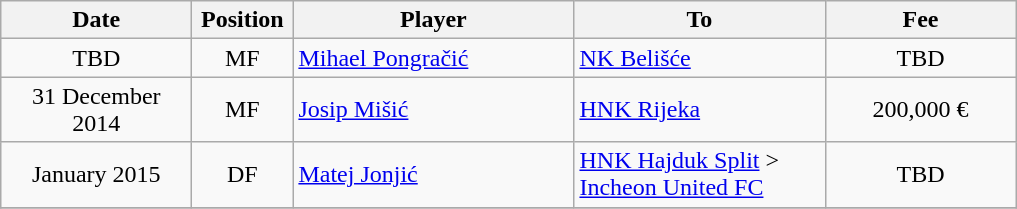<table class="wikitable" style="text-align: center;">
<tr>
<th width=120>Date</th>
<th width=60>Position</th>
<th width=180>Player</th>
<th width=160>To</th>
<th width=120>Fee</th>
</tr>
<tr>
<td>TBD</td>
<td>MF</td>
<td style="text-align:left;"> <a href='#'>Mihael Pongračić</a></td>
<td style="text-align:left;"><a href='#'>NK Belišće</a></td>
<td>TBD</td>
</tr>
<tr>
<td>31 December 2014</td>
<td>MF</td>
<td style="text-align:left;"> <a href='#'>Josip Mišić</a></td>
<td style="text-align:left;"><a href='#'>HNK Rijeka</a></td>
<td>200,000 €</td>
</tr>
<tr>
<td>January 2015</td>
<td>DF</td>
<td style="text-align:left;"> <a href='#'>Matej Jonjić</a></td>
<td style="text-align:left;"><a href='#'>HNK Hajduk Split</a> > <a href='#'>Incheon United FC</a></td>
<td>TBD</td>
</tr>
<tr>
</tr>
</table>
